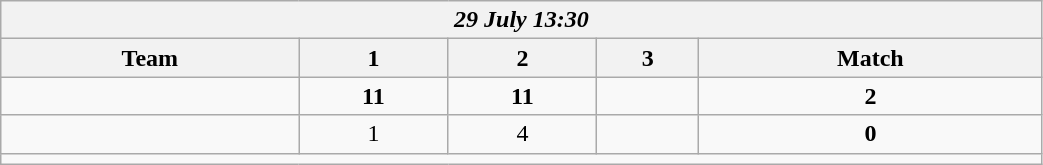<table class=wikitable style="text-align:center; width: 55%">
<tr>
<th colspan=10><em>29 July 13:30</em></th>
</tr>
<tr>
<th>Team</th>
<th>1</th>
<th>2</th>
<th>3</th>
<th>Match</th>
</tr>
<tr>
<td align=left><strong><br></strong></td>
<td><strong>11</strong></td>
<td><strong>11</strong></td>
<td></td>
<td><strong>2</strong></td>
</tr>
<tr>
<td align=left><br></td>
<td>1</td>
<td>4</td>
<td></td>
<td><strong>0</strong></td>
</tr>
<tr>
<td colspan=10></td>
</tr>
</table>
